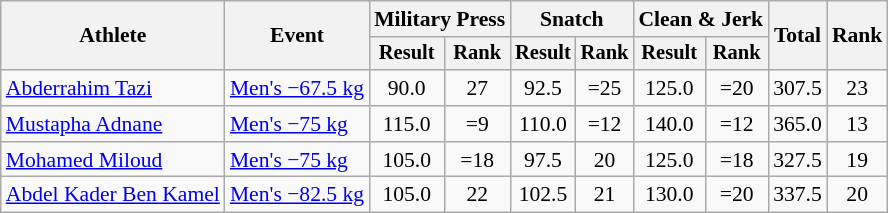<table class="wikitable" style="font-size:90%">
<tr>
<th rowspan=2>Athlete</th>
<th rowspan=2>Event</th>
<th colspan=2>Military Press</th>
<th colspan=2>Snatch</th>
<th colspan=2>Clean & Jerk</th>
<th rowspan=2>Total</th>
<th rowspan=2>Rank</th>
</tr>
<tr style="font-size:95%">
<th>Result</th>
<th>Rank</th>
<th>Result</th>
<th>Rank</th>
<th>Result</th>
<th>Rank</th>
</tr>
<tr align=center>
<td align=left><a href='#'>Abderrahim Tazi</a></td>
<td align=left><a href='#'>Men's −67.5 kg</a></td>
<td>90.0</td>
<td>27</td>
<td>92.5</td>
<td>=25</td>
<td>125.0</td>
<td>=20</td>
<td>307.5</td>
<td>23</td>
</tr>
<tr align=center>
<td align=left><a href='#'>Mustapha Adnane</a></td>
<td align=left><a href='#'>Men's −75 kg</a></td>
<td>115.0</td>
<td>=9</td>
<td>110.0</td>
<td>=12</td>
<td>140.0</td>
<td>=12</td>
<td>365.0</td>
<td>13</td>
</tr>
<tr align=center>
<td align=left><a href='#'>Mohamed Miloud</a></td>
<td align=left><a href='#'>Men's −75 kg</a></td>
<td>105.0</td>
<td>=18</td>
<td>97.5</td>
<td>20</td>
<td>125.0</td>
<td>=18</td>
<td>327.5</td>
<td>19</td>
</tr>
<tr align=center>
<td align=left><a href='#'>Abdel Kader Ben Kamel</a></td>
<td align=left><a href='#'>Men's −82.5 kg</a></td>
<td>105.0</td>
<td>22</td>
<td>102.5</td>
<td>21</td>
<td>130.0</td>
<td>=20</td>
<td>337.5</td>
<td>20</td>
</tr>
</table>
